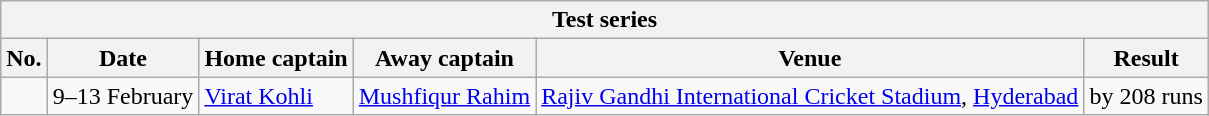<table class="wikitable">
<tr>
<th colspan="6">Test series</th>
</tr>
<tr>
<th>No.</th>
<th>Date</th>
<th>Home captain</th>
<th>Away captain</th>
<th>Venue</th>
<th>Result</th>
</tr>
<tr>
<td></td>
<td>9–13 February</td>
<td><a href='#'>Virat Kohli</a></td>
<td><a href='#'>Mushfiqur Rahim</a></td>
<td><a href='#'>Rajiv Gandhi International Cricket Stadium</a>, <a href='#'>Hyderabad</a></td>
<td> by 208 runs</td>
</tr>
</table>
